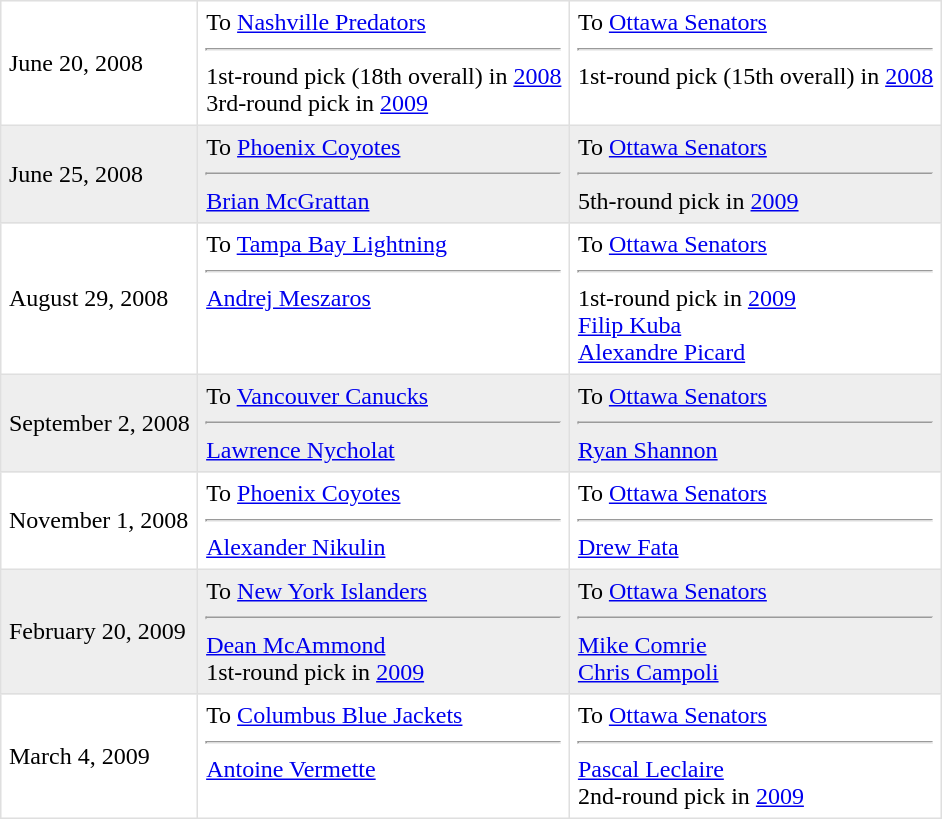<table border=1 style="border-collapse:collapse" bordercolor="#DFDFDF"  cellpadding="5">
<tr>
<td>June 20, 2008</td>
<td valign="top">To <a href='#'>Nashville Predators</a><hr>1st-round pick (18th overall) in <a href='#'>2008</a><br>3rd-round pick in <a href='#'>2009</a></td>
<td valign="top">To <a href='#'>Ottawa Senators</a><hr>1st-round pick (15th overall) in <a href='#'>2008</a></td>
</tr>
<tr bgcolor="eeeeee">
<td>June 25, 2008</td>
<td valign="top">To <a href='#'>Phoenix Coyotes</a><hr><a href='#'>Brian McGrattan</a></td>
<td valign="top">To <a href='#'>Ottawa Senators</a><hr>5th-round pick in <a href='#'>2009</a></td>
</tr>
<tr>
<td>August 29, 2008</td>
<td valign="top">To <a href='#'>Tampa Bay Lightning</a><hr><a href='#'>Andrej Meszaros</a></td>
<td valign="top">To <a href='#'>Ottawa Senators</a><hr>1st-round pick in <a href='#'>2009</a> <br><a href='#'>Filip Kuba</a><br><a href='#'>Alexandre Picard</a></td>
</tr>
<tr bgcolor="eeeeee">
<td>September 2, 2008</td>
<td valign="top">To <a href='#'>Vancouver Canucks</a><hr><a href='#'>Lawrence Nycholat</a></td>
<td valign="top">To <a href='#'>Ottawa Senators</a><hr><a href='#'>Ryan Shannon</a></td>
</tr>
<tr>
<td>November 1, 2008</td>
<td valign="top">To <a href='#'>Phoenix Coyotes</a><hr><a href='#'>Alexander Nikulin</a></td>
<td valign="top">To <a href='#'>Ottawa Senators</a><hr><a href='#'>Drew Fata</a></td>
</tr>
<tr bgcolor="eeeeee">
<td>February 20, 2009</td>
<td valign="top">To <a href='#'>New York Islanders</a><hr><a href='#'>Dean McAmmond</a><br>1st-round pick in <a href='#'>2009</a></td>
<td valign="top">To <a href='#'>Ottawa Senators</a><hr><a href='#'>Mike Comrie</a><br><a href='#'>Chris Campoli</a></td>
</tr>
<tr>
<td>March 4, 2009</td>
<td valign="top">To <a href='#'>Columbus Blue Jackets</a><hr><a href='#'>Antoine Vermette</a></td>
<td valign="top">To <a href='#'>Ottawa Senators</a><hr><a href='#'>Pascal Leclaire</a><br>2nd-round pick in <a href='#'>2009</a></td>
</tr>
</table>
